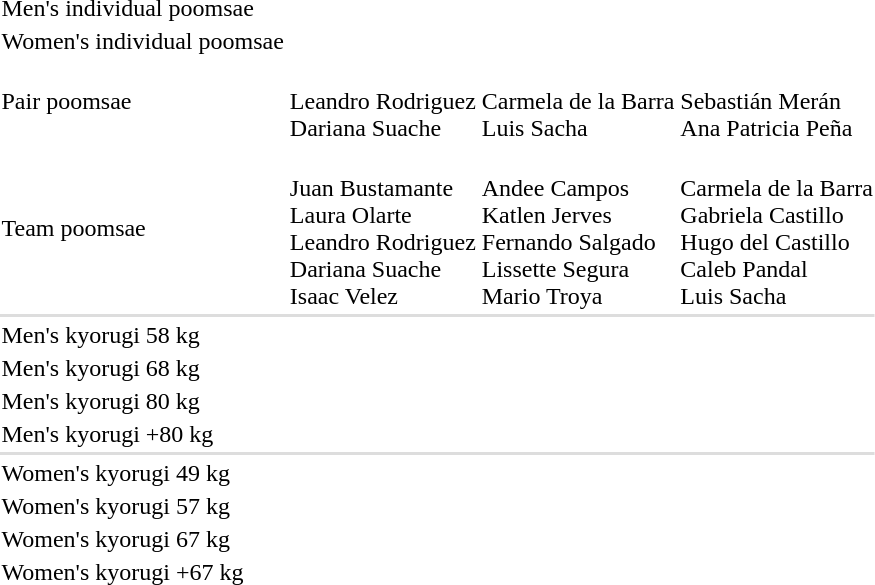<table>
<tr>
<td>Men's individual poomsae</td>
<td></td>
<td></td>
<td></td>
</tr>
<tr>
<td>Women's individual poomsae</td>
<td></td>
<td></td>
<td></td>
</tr>
<tr>
<td>Pair poomsae</td>
<td><br>Leandro Rodriguez<br>Dariana Suache</td>
<td><br>Carmela de la Barra<br>Luis Sacha</td>
<td><br>Sebastián Merán<br>Ana Patricia Peña</td>
</tr>
<tr>
<td>Team poomsae</td>
<td nowrap><br>Juan Bustamante<br>Laura Olarte<br>Leandro Rodriguez<br>Dariana Suache<br>Isaac Velez</td>
<td><br>Andee Campos<br>Katlen Jerves<br>Fernando Salgado<br>Lissette Segura<br>Mario Troya</td>
<td><br>Carmela de la Barra<br>Gabriela Castillo<br>Hugo del Castillo<br>Caleb Pandal<br>Luis Sacha</td>
</tr>
<tr bgcolor=#dddddd>
<td colspan=4></td>
</tr>
<tr>
<td rowspan=2>Men's kyorugi 58 kg</td>
<td rowspan=2></td>
<td rowspan=2></td>
<td></td>
</tr>
<tr>
<td></td>
</tr>
<tr>
<td rowspan=2>Men's kyorugi 68 kg</td>
<td rowspan=2></td>
<td rowspan=2></td>
<td></td>
</tr>
<tr>
<td></td>
</tr>
<tr>
<td rowspan=2>Men's kyorugi 80 kg</td>
<td rowspan=2></td>
<td rowspan=2></td>
<td></td>
</tr>
<tr>
<td></td>
</tr>
<tr>
<td rowspan=2>Men's kyorugi +80 kg</td>
<td rowspan=2></td>
<td rowspan=2></td>
<td></td>
</tr>
<tr>
<td></td>
</tr>
<tr bgcolor=#dddddd>
<td colspan=4></td>
</tr>
<tr>
<td rowspan=2>Women's kyorugi 49 kg</td>
<td rowspan=2></td>
<td rowspan=2></td>
<td></td>
</tr>
<tr>
<td></td>
</tr>
<tr>
<td rowspan=2>Women's kyorugi 57 kg</td>
<td rowspan=2 nowrap></td>
<td rowspan=2></td>
<td></td>
</tr>
<tr>
<td></td>
</tr>
<tr>
<td rowspan=2>Women's kyorugi 67 kg</td>
<td rowspan=2></td>
<td rowspan=2 nowrap></td>
<td></td>
</tr>
<tr>
<td></td>
</tr>
<tr>
<td rowspan=2>Women's kyorugi +67 kg</td>
<td rowspan=2></td>
<td rowspan=2></td>
<td nowrap></td>
</tr>
<tr>
<td></td>
</tr>
</table>
